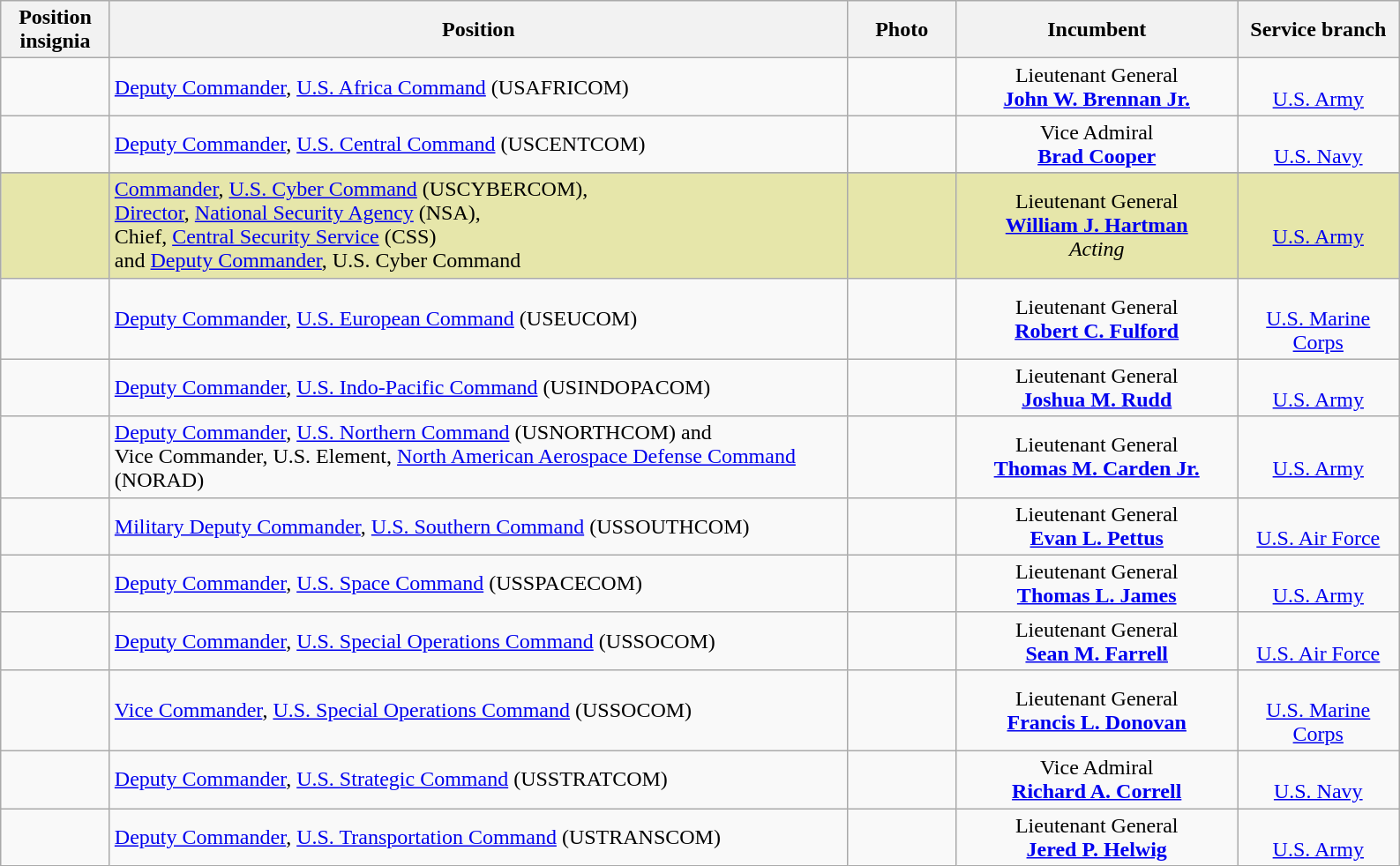<table class="wikitable">
<tr>
<th width="75" style="text-align:center">Position insignia</th>
<th width="550" style="text-align:center">Position</th>
<th width="75" style="text-align:center">Photo</th>
<th width="205" style="text-align:center">Incumbent</th>
<th width="115" style="text-align:center">Service branch</th>
</tr>
<tr>
<td></td>
<td><a href='#'>Deputy Commander</a>, <a href='#'>U.S. Africa Command</a> (USAFRICOM)</td>
<td></td>
<td style="text-align:center">Lieutenant General<br><strong><a href='#'>John W. Brennan Jr.</a></strong></td>
<td style="text-align:center"><br><a href='#'>U.S. Army</a></td>
</tr>
<tr>
<td></td>
<td><a href='#'>Deputy Commander</a>, <a href='#'>U.S. Central Command</a> (USCENTCOM)</td>
<td></td>
<td style="text-align:center">Vice Admiral<br><strong><a href='#'>Brad Cooper</a></strong></td>
<td style="text-align:center"><br><a href='#'>U.S. Navy</a></td>
</tr>
<tr>
</tr>
<tr style=background:#e6e6aa;>
<td>  </td>
<td><a href='#'>Commander</a>, <a href='#'>U.S. Cyber Command</a> (USCYBERCOM),<br><a href='#'>Director</a>, <a href='#'>National Security Agency</a> (NSA),<br>Chief, <a href='#'>Central Security Service</a> (CSS)<br>and <a href='#'>Deputy Commander</a>, U.S. Cyber Command</td>
<td></td>
<td style="text-align:center">Lieutenant General<br><strong><a href='#'>William J. Hartman</a></strong><br><em>Acting</em></td>
<td style="text-align:center"><br><a href='#'>U.S. Army</a></td>
</tr>
<tr>
<td></td>
<td><a href='#'>Deputy Commander</a>, <a href='#'>U.S. European Command</a> (USEUCOM)</td>
<td></td>
<td style="text-align:center">Lieutenant General<br><strong><a href='#'>Robert C. Fulford</a></strong></td>
<td style="text-align:center"><br><a href='#'>U.S. Marine Corps</a></td>
</tr>
<tr>
<td></td>
<td><a href='#'>Deputy Commander</a>, <a href='#'>U.S. Indo-Pacific Command</a> (USINDOPACOM)</td>
<td></td>
<td style="text-align:center">Lieutenant General<br><strong><a href='#'>Joshua M. Rudd</a></strong></td>
<td style="text-align:center"><br><a href='#'>U.S. Army</a></td>
</tr>
<tr>
<td> </td>
<td><a href='#'>Deputy Commander</a>, <a href='#'>U.S. Northern Command</a> (USNORTHCOM) and<br>Vice Commander, U.S. Element, <a href='#'>North American Aerospace Defense Command</a> (NORAD)</td>
<td></td>
<td style="text-align:center">Lieutenant General<br><strong><a href='#'>Thomas M. Carden Jr.</a></strong></td>
<td style="text-align:center"><br><a href='#'>U.S. Army</a></td>
</tr>
<tr>
<td></td>
<td><a href='#'>Military Deputy Commander</a>, <a href='#'>U.S. Southern Command</a> (USSOUTHCOM)</td>
<td></td>
<td style="text-align:center">Lieutenant General<br><strong><a href='#'>Evan L. Pettus</a></strong></td>
<td style="text-align:center"><br><a href='#'>U.S. Air Force</a></td>
</tr>
<tr>
<td></td>
<td><a href='#'>Deputy Commander</a>, <a href='#'>U.S. Space Command</a> (USSPACECOM)</td>
<td></td>
<td style="text-align:center">Lieutenant General<br><strong><a href='#'>Thomas L. James</a></strong></td>
<td style="text-align:center"><br><a href='#'>U.S. Army</a></td>
</tr>
<tr>
<td></td>
<td><a href='#'>Deputy Commander</a>, <a href='#'>U.S. Special Operations Command</a> (USSOCOM)</td>
<td></td>
<td style="text-align:center">Lieutenant General<br><strong><a href='#'>Sean M. Farrell</a></strong></td>
<td style="text-align:center"><br><a href='#'>U.S. Air Force</a></td>
</tr>
<tr>
<td></td>
<td><a href='#'>Vice Commander</a>, <a href='#'>U.S. Special Operations Command</a> (USSOCOM)</td>
<td></td>
<td style="text-align:center">Lieutenant General<br><strong><a href='#'>Francis L. Donovan</a></strong></td>
<td style="text-align:center"><br><a href='#'>U.S. Marine Corps</a></td>
</tr>
<tr>
<td></td>
<td><a href='#'>Deputy Commander</a>, <a href='#'>U.S. Strategic Command</a> (USSTRATCOM)</td>
<td></td>
<td style="text-align:center">Vice Admiral<br><strong><a href='#'>Richard A. Correll</a></strong></td>
<td style="text-align:center"><br><a href='#'>U.S. Navy</a></td>
</tr>
<tr>
<td></td>
<td><a href='#'>Deputy Commander</a>, <a href='#'>U.S. Transportation Command</a> (USTRANSCOM)</td>
<td></td>
<td style="text-align:center">Lieutenant General<br><strong><a href='#'>Jered P. Helwig</a></strong></td>
<td style="text-align:center"><br><a href='#'>U.S. Army</a></td>
</tr>
</table>
